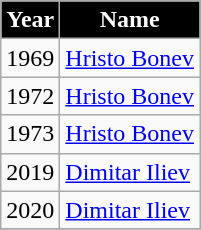<table class="wikitable" style="text-align:left">
<tr>
<th style="color:#FFFFFF; background:black;">Year</th>
<th style="color:#FFFFFF; background:black;">Name</th>
</tr>
<tr>
<td>1969</td>
<td> <a href='#'>Hristo Bonev</a></td>
</tr>
<tr>
<td>1972</td>
<td> <a href='#'>Hristo Bonev</a></td>
</tr>
<tr>
<td>1973</td>
<td> <a href='#'>Hristo Bonev</a></td>
</tr>
<tr>
<td>2019</td>
<td> <a href='#'>Dimitar Iliev</a></td>
</tr>
<tr>
<td>2020</td>
<td> <a href='#'>Dimitar Iliev</a></td>
</tr>
<tr>
</tr>
</table>
